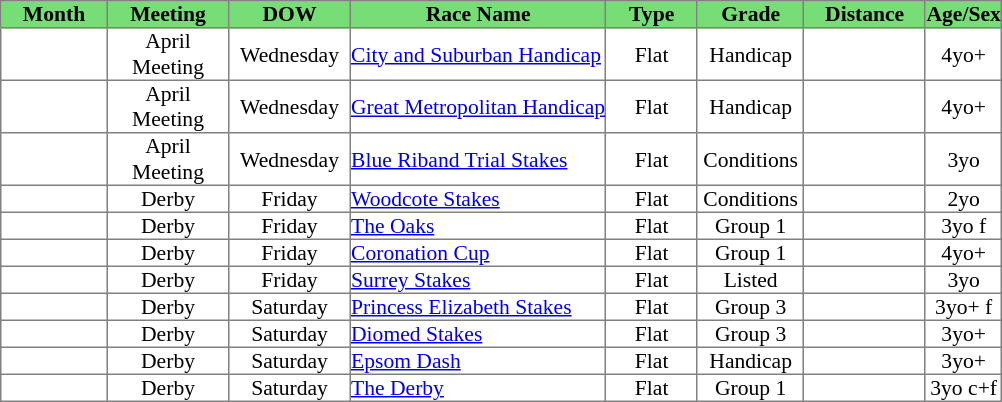<table class = "sortable" | border="1" cellpadding="0" style="border-collapse: collapse; font-size:90%">
<tr bgcolor="#77dd77" align="center">
<th style="width:70px">Month</th>
<th style="width:80px">Meeting</th>
<th style="width:80px">DOW</th>
<th>Race Name</th>
<th style="width:60px">Type</th>
<th style="width:70px"><strong>Grade</strong></th>
<th style="width:80px">Distance</th>
<th style="width:50px">Age/Sex</th>
</tr>
<tr>
<td style="text-align:center"></td>
<td style="text-align:center">April Meeting</td>
<td style="text-align:center">Wednesday</td>
<td><a href='#'>City and Suburban Handicap</a></td>
<td style="text-align:center">Flat</td>
<td style="text-align:center">Handicap</td>
<td style="text-align:center"></td>
<td style="text-align:center">4yo+</td>
</tr>
<tr>
<td style="text-align:center"></td>
<td style="text-align:center">April Meeting</td>
<td style="text-align:center">Wednesday</td>
<td><a href='#'>Great Metropolitan Handicap</a></td>
<td style="text-align:center">Flat</td>
<td style="text-align:center">Handicap</td>
<td style="text-align:center"></td>
<td style="text-align:center">4yo+</td>
</tr>
<tr>
<td style="text-align:center"></td>
<td style="text-align:center">April Meeting</td>
<td style="text-align:center">Wednesday</td>
<td><a href='#'>Blue Riband Trial Stakes</a></td>
<td style="text-align:center">Flat</td>
<td style="text-align:center">Conditions</td>
<td style="text-align:center"></td>
<td style="text-align:center">3yo</td>
</tr>
<tr>
<td style="text-align:center"></td>
<td style="text-align:center">Derby</td>
<td style="text-align:center">Friday</td>
<td><a href='#'>Woodcote Stakes</a></td>
<td style="text-align:center">Flat</td>
<td style="text-align:center">Conditions</td>
<td style="text-align:center"></td>
<td style="text-align:center">2yo</td>
</tr>
<tr>
<td style="text-align:center"></td>
<td style="text-align:center">Derby</td>
<td style="text-align:center">Friday</td>
<td><a href='#'>The Oaks</a></td>
<td style="text-align:center">Flat</td>
<td style="text-align:center">Group 1</td>
<td style="text-align:center"></td>
<td style="text-align:center">3yo f</td>
</tr>
<tr>
<td style="text-align:center"></td>
<td style="text-align:center">Derby</td>
<td style="text-align:center">Friday</td>
<td><a href='#'>Coronation Cup</a></td>
<td style="text-align:center">Flat</td>
<td style="text-align:center">Group 1</td>
<td style="text-align:center"></td>
<td style="text-align:center">4yo+</td>
</tr>
<tr>
<td style="text-align:center"></td>
<td style="text-align:center">Derby</td>
<td style="text-align:center">Friday</td>
<td><a href='#'>Surrey Stakes</a></td>
<td style="text-align:center">Flat</td>
<td style="text-align:center">Listed</td>
<td style="text-align:center"></td>
<td style="text-align:center">3yo</td>
</tr>
<tr>
<td style="text-align:center"></td>
<td style="text-align:center">Derby</td>
<td style="text-align:center">Saturday</td>
<td><a href='#'>Princess Elizabeth Stakes</a></td>
<td style="text-align:center">Flat</td>
<td style="text-align:center">Group 3</td>
<td style="text-align:center"></td>
<td style="text-align:center">3yo+ f</td>
</tr>
<tr>
<td style="text-align:center"></td>
<td style="text-align:center">Derby</td>
<td style="text-align:center">Saturday</td>
<td><a href='#'>Diomed Stakes</a></td>
<td style="text-align:center">Flat</td>
<td style="text-align:center">Group 3</td>
<td style="text-align:center"></td>
<td style="text-align:center">3yo+</td>
</tr>
<tr>
<td style="text-align:center"></td>
<td style="text-align:center">Derby</td>
<td style="text-align:center">Saturday</td>
<td><a href='#'>Epsom Dash</a></td>
<td style="text-align:center">Flat</td>
<td style="text-align:center">Handicap</td>
<td style="text-align:center"></td>
<td style="text-align:center">3yo+</td>
</tr>
<tr>
<td style="text-align:center"></td>
<td style="text-align:center">Derby</td>
<td style="text-align:center">Saturday</td>
<td><a href='#'>The Derby</a></td>
<td style="text-align:center">Flat</td>
<td style="text-align:center">Group 1</td>
<td style="text-align:center"></td>
<td style="text-align:center">3yo c+f</td>
</tr>
</table>
